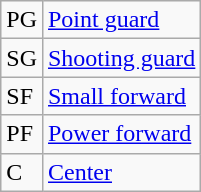<table class="wikitable">
<tr>
<td>PG</td>
<td><a href='#'>Point guard</a></td>
</tr>
<tr>
<td>SG</td>
<td><a href='#'>Shooting guard</a></td>
</tr>
<tr>
<td>SF</td>
<td><a href='#'>Small forward</a></td>
</tr>
<tr>
<td>PF</td>
<td><a href='#'>Power forward</a></td>
</tr>
<tr>
<td>C</td>
<td><a href='#'>Center</a></td>
</tr>
</table>
